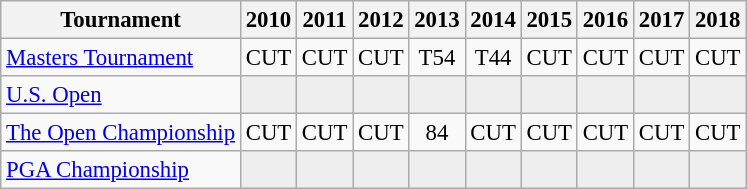<table class="wikitable" style="font-size:95%;text-align:center;">
<tr>
<th>Tournament</th>
<th>2010</th>
<th>2011</th>
<th>2012</th>
<th>2013</th>
<th>2014</th>
<th>2015</th>
<th>2016</th>
<th>2017</th>
<th>2018</th>
</tr>
<tr>
<td align=left><a href='#'>Masters Tournament</a></td>
<td>CUT</td>
<td>CUT</td>
<td>CUT</td>
<td>T54</td>
<td>T44</td>
<td>CUT</td>
<td>CUT</td>
<td>CUT</td>
<td>CUT</td>
</tr>
<tr>
<td align=left><a href='#'>U.S. Open</a></td>
<td style="background:#eeeeee;"></td>
<td style="background:#eeeeee;"></td>
<td style="background:#eeeeee;"></td>
<td style="background:#eeeeee;"></td>
<td style="background:#eeeeee;"></td>
<td style="background:#eeeeee;"></td>
<td style="background:#eeeeee;"></td>
<td style="background:#eeeeee;"></td>
<td style="background:#eeeeee;"></td>
</tr>
<tr>
<td align=left><a href='#'>The Open Championship</a></td>
<td>CUT</td>
<td>CUT</td>
<td>CUT</td>
<td>84</td>
<td>CUT</td>
<td>CUT</td>
<td>CUT</td>
<td>CUT</td>
<td>CUT</td>
</tr>
<tr>
<td align=left><a href='#'>PGA Championship</a></td>
<td style="background:#eeeeee;"></td>
<td style="background:#eeeeee;"></td>
<td style="background:#eeeeee;"></td>
<td style="background:#eeeeee;"></td>
<td style="background:#eeeeee;"></td>
<td style="background:#eeeeee;"></td>
<td style="background:#eeeeee;"></td>
<td style="background:#eeeeee;"></td>
<td style="background:#eeeeee;"></td>
</tr>
</table>
